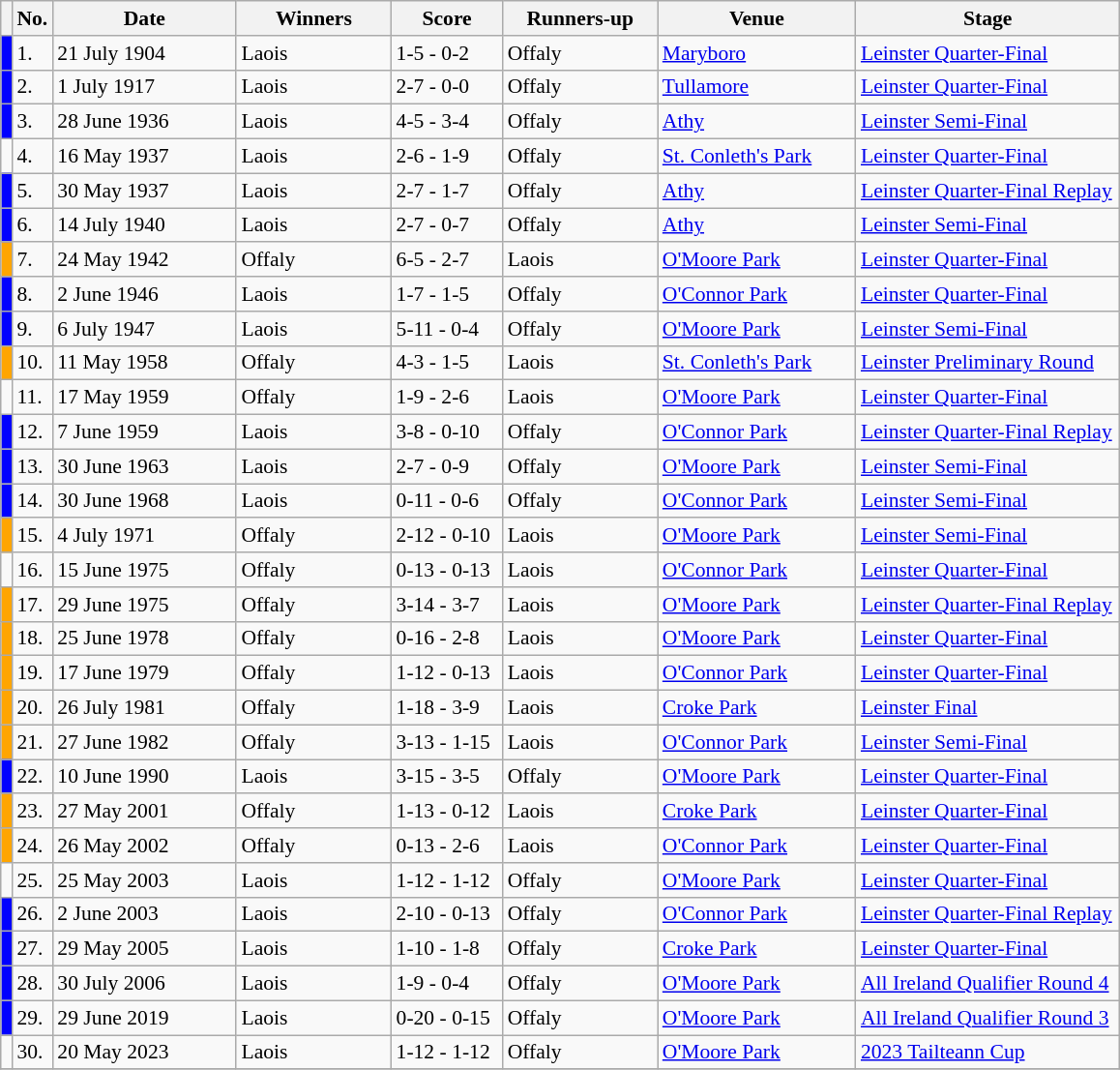<table class="wikitable" style="font-size:90%">
<tr>
<th width=1></th>
<th width=5>No.</th>
<th width=120>Date</th>
<th width=100>Winners</th>
<th width=70>Score</th>
<th width=100>Runners-up</th>
<th width=130>Venue</th>
<th width=175>Stage</th>
</tr>
<tr>
<td style="background-color:blue"></td>
<td>1.</td>
<td>21 July 1904</td>
<td>Laois</td>
<td>1-5 - 0-2</td>
<td>Offaly</td>
<td><a href='#'>Maryboro</a></td>
<td><a href='#'>Leinster Quarter-Final</a></td>
</tr>
<tr>
<td style="background-color:blue"></td>
<td>2.</td>
<td>1 July 1917</td>
<td>Laois</td>
<td>2-7 - 0-0</td>
<td>Offaly</td>
<td><a href='#'>Tullamore</a></td>
<td><a href='#'>Leinster Quarter-Final</a></td>
</tr>
<tr>
<td style="background-color:blue"></td>
<td>3.</td>
<td>28 June 1936</td>
<td>Laois</td>
<td>4-5 - 3-4</td>
<td>Offaly</td>
<td><a href='#'>Athy</a></td>
<td><a href='#'>Leinster Semi-Final</a></td>
</tr>
<tr>
<td style="background-color:"></td>
<td>4.</td>
<td>16 May 1937</td>
<td>Laois</td>
<td>2-6 - 1-9</td>
<td>Offaly</td>
<td><a href='#'>St. Conleth's Park</a></td>
<td><a href='#'>Leinster Quarter-Final</a></td>
</tr>
<tr>
<td style="background-color:blue"></td>
<td>5.</td>
<td>30 May 1937</td>
<td>Laois</td>
<td>2-7 - 1-7</td>
<td>Offaly</td>
<td><a href='#'>Athy</a></td>
<td><a href='#'>Leinster Quarter-Final Replay</a></td>
</tr>
<tr>
<td style="background-color:blue"></td>
<td>6.</td>
<td>14 July 1940</td>
<td>Laois</td>
<td>2-7 - 0-7</td>
<td>Offaly</td>
<td><a href='#'>Athy</a></td>
<td><a href='#'>Leinster Semi-Final</a></td>
</tr>
<tr>
<td style="background-color:orange"></td>
<td>7.</td>
<td>24 May 1942</td>
<td>Offaly</td>
<td>6-5 - 2-7</td>
<td>Laois</td>
<td><a href='#'>O'Moore Park</a></td>
<td><a href='#'>Leinster Quarter-Final</a></td>
</tr>
<tr>
<td style="background-color:blue"></td>
<td>8.</td>
<td>2 June 1946</td>
<td>Laois</td>
<td>1-7 - 1-5</td>
<td>Offaly</td>
<td><a href='#'>O'Connor Park</a></td>
<td><a href='#'>Leinster Quarter-Final</a></td>
</tr>
<tr>
<td style="background-color:blue"></td>
<td>9.</td>
<td>6 July 1947</td>
<td>Laois</td>
<td>5-11 - 0-4</td>
<td>Offaly</td>
<td><a href='#'>O'Moore Park</a></td>
<td><a href='#'>Leinster Semi-Final</a></td>
</tr>
<tr>
<td style="background-color:orange"></td>
<td>10.</td>
<td>11 May 1958</td>
<td>Offaly</td>
<td>4-3 - 1-5</td>
<td>Laois</td>
<td><a href='#'>St. Conleth's Park</a></td>
<td><a href='#'>Leinster Preliminary Round</a></td>
</tr>
<tr>
<td style="background-color:"></td>
<td>11.</td>
<td>17 May 1959</td>
<td>Offaly</td>
<td>1-9 - 2-6</td>
<td>Laois</td>
<td><a href='#'>O'Moore Park</a></td>
<td><a href='#'>Leinster Quarter-Final</a></td>
</tr>
<tr>
<td style="background-color:blue"></td>
<td>12.</td>
<td>7 June 1959</td>
<td>Laois</td>
<td>3-8 - 0-10</td>
<td>Offaly</td>
<td><a href='#'>O'Connor Park</a></td>
<td><a href='#'>Leinster Quarter-Final Replay</a></td>
</tr>
<tr>
<td style="background-color:blue"></td>
<td>13.</td>
<td>30 June 1963</td>
<td>Laois</td>
<td>2-7 - 0-9</td>
<td>Offaly</td>
<td><a href='#'>O'Moore Park</a></td>
<td><a href='#'>Leinster Semi-Final</a></td>
</tr>
<tr>
<td style="background-color:blue"></td>
<td>14.</td>
<td>30 June 1968</td>
<td>Laois</td>
<td>0-11 - 0-6</td>
<td>Offaly</td>
<td><a href='#'>O'Connor Park</a></td>
<td><a href='#'>Leinster Semi-Final</a></td>
</tr>
<tr>
<td style="background-color:orange"></td>
<td>15.</td>
<td>4 July 1971</td>
<td>Offaly</td>
<td>2-12 - 0-10</td>
<td>Laois</td>
<td><a href='#'>O'Moore Park</a></td>
<td><a href='#'>Leinster Semi-Final</a></td>
</tr>
<tr>
<td style="background-color:"></td>
<td>16.</td>
<td>15 June 1975</td>
<td>Offaly</td>
<td>0-13 - 0-13</td>
<td>Laois</td>
<td><a href='#'>O'Connor Park</a></td>
<td><a href='#'>Leinster Quarter-Final</a></td>
</tr>
<tr>
<td style="background-color:orange"></td>
<td>17.</td>
<td>29 June 1975</td>
<td>Offaly</td>
<td>3-14 - 3-7</td>
<td>Laois</td>
<td><a href='#'>O'Moore Park</a></td>
<td><a href='#'>Leinster Quarter-Final Replay</a></td>
</tr>
<tr>
<td style="background-color:orange"></td>
<td>18.</td>
<td>25 June 1978</td>
<td>Offaly</td>
<td>0-16 - 2-8</td>
<td>Laois</td>
<td><a href='#'>O'Moore Park</a></td>
<td><a href='#'>Leinster Quarter-Final</a></td>
</tr>
<tr>
<td style="background-color:orange"></td>
<td>19.</td>
<td>17 June 1979</td>
<td>Offaly</td>
<td>1-12 - 0-13</td>
<td>Laois</td>
<td><a href='#'>O'Connor Park</a></td>
<td><a href='#'>Leinster Quarter-Final</a></td>
</tr>
<tr>
<td style="background-color:orange"></td>
<td>20.</td>
<td>26 July 1981</td>
<td>Offaly</td>
<td>1-18 - 3-9</td>
<td>Laois</td>
<td><a href='#'>Croke Park</a></td>
<td><a href='#'>Leinster Final</a></td>
</tr>
<tr>
<td style="background-color:orange"></td>
<td>21.</td>
<td>27 June 1982</td>
<td>Offaly</td>
<td>3-13 - 1-15</td>
<td>Laois</td>
<td><a href='#'>O'Connor Park</a></td>
<td><a href='#'>Leinster Semi-Final</a></td>
</tr>
<tr>
<td style="background-color:blue"></td>
<td>22.</td>
<td>10 June 1990</td>
<td>Laois</td>
<td>3-15 - 3-5</td>
<td>Offaly</td>
<td><a href='#'>O'Moore Park</a></td>
<td><a href='#'>Leinster Quarter-Final</a></td>
</tr>
<tr>
<td style="background-color:orange"></td>
<td>23.</td>
<td>27 May 2001</td>
<td>Offaly</td>
<td>1-13 - 0-12</td>
<td>Laois</td>
<td><a href='#'>Croke Park</a></td>
<td><a href='#'>Leinster Quarter-Final</a></td>
</tr>
<tr>
<td style="background-color:orange"></td>
<td>24.</td>
<td>26 May 2002</td>
<td>Offaly</td>
<td>0-13 - 2-6</td>
<td>Laois</td>
<td><a href='#'>O'Connor Park</a></td>
<td><a href='#'>Leinster Quarter-Final</a></td>
</tr>
<tr>
<td style="background-color:"></td>
<td>25.</td>
<td>25 May 2003</td>
<td>Laois</td>
<td>1-12 - 1-12</td>
<td>Offaly</td>
<td><a href='#'>O'Moore Park</a></td>
<td><a href='#'>Leinster Quarter-Final</a></td>
</tr>
<tr>
<td style="background-color:blue"></td>
<td>26.</td>
<td>2 June 2003</td>
<td>Laois</td>
<td>2-10 - 0-13</td>
<td>Offaly</td>
<td><a href='#'>O'Connor Park</a></td>
<td><a href='#'>Leinster Quarter-Final Replay</a></td>
</tr>
<tr>
<td style="background-color:blue"></td>
<td>27.</td>
<td>29 May 2005</td>
<td>Laois</td>
<td>1-10 - 1-8</td>
<td>Offaly</td>
<td><a href='#'>Croke Park</a></td>
<td><a href='#'>Leinster Quarter-Final</a></td>
</tr>
<tr>
<td style="background-color:blue"></td>
<td>28.</td>
<td>30 July 2006</td>
<td>Laois</td>
<td>1-9 - 0-4</td>
<td>Offaly</td>
<td><a href='#'>O'Moore Park</a></td>
<td><a href='#'>All Ireland Qualifier Round 4</a></td>
</tr>
<tr>
<td style="background-color:blue"></td>
<td>29.</td>
<td>29 June 2019</td>
<td>Laois</td>
<td>0-20 - 0-15</td>
<td>Offaly</td>
<td><a href='#'>O'Moore Park</a></td>
<td><a href='#'>All Ireland Qualifier Round 3</a></td>
</tr>
<tr>
<td style="background-color:"></td>
<td>30.</td>
<td>20 May 2023</td>
<td>Laois</td>
<td>1-12 - 1-12</td>
<td>Offaly</td>
<td><a href='#'>O'Moore Park</a></td>
<td><a href='#'>2023 Tailteann Cup</a></td>
</tr>
<tr>
</tr>
</table>
